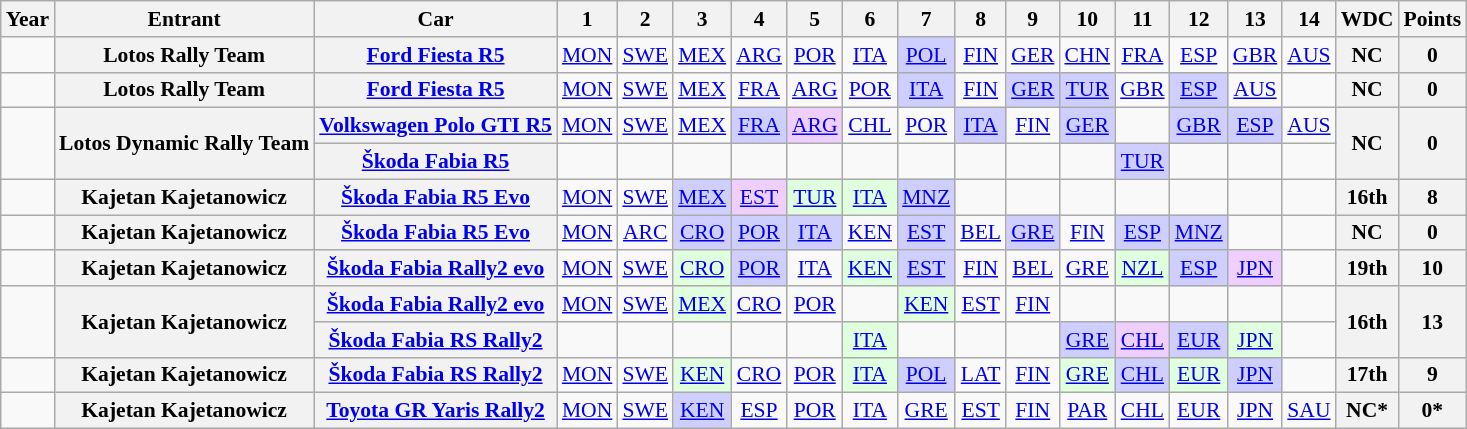<table class="wikitable" border="1" style="text-align:center; font-size:90%;">
<tr>
<th>Year</th>
<th>Entrant</th>
<th>Car</th>
<th>1</th>
<th>2</th>
<th>3</th>
<th>4</th>
<th>5</th>
<th>6</th>
<th>7</th>
<th>8</th>
<th>9</th>
<th>10</th>
<th>11</th>
<th>12</th>
<th>13</th>
<th>14</th>
<th>WDC</th>
<th>Points</th>
</tr>
<tr>
<td></td>
<th>Lotos Rally Team</th>
<th><a href='#'>Ford Fiesta R5</a></th>
<td><a href='#'>MON</a></td>
<td><a href='#'>SWE</a></td>
<td><a href='#'>MEX</a></td>
<td><a href='#'>ARG</a></td>
<td><a href='#'>POR</a></td>
<td><a href='#'>ITA</a></td>
<td style="background:#CFCFFF;"><a href='#'>POL</a><br></td>
<td><a href='#'>FIN</a></td>
<td><a href='#'>GER</a></td>
<td><a href='#'>CHN</a><br></td>
<td><a href='#'>FRA</a></td>
<td><a href='#'>ESP</a></td>
<td><a href='#'>GBR</a></td>
<td><a href='#'>AUS</a></td>
<th>NC</th>
<th>0</th>
</tr>
<tr>
<td></td>
<th>Lotos Rally Team</th>
<th><a href='#'>Ford Fiesta R5</a></th>
<td><a href='#'>MON</a></td>
<td><a href='#'>SWE</a></td>
<td><a href='#'>MEX</a></td>
<td><a href='#'>FRA</a></td>
<td><a href='#'>ARG</a></td>
<td><a href='#'>POR</a></td>
<td style="background:#CFCFFF;"><a href='#'>ITA</a><br></td>
<td><a href='#'>FIN</a></td>
<td style="background:#CFCFFF;"><a href='#'>GER</a><br></td>
<td style="background:#CFCFFF;"><a href='#'>TUR</a><br></td>
<td><a href='#'>GBR</a></td>
<td style="background:#CFCFFF;"><a href='#'>ESP</a><br></td>
<td><a href='#'>AUS</a></td>
<td></td>
<th>NC</th>
<th>0</th>
</tr>
<tr>
<td rowspan="2"></td>
<th rowspan="2">Lotos Dynamic Rally Team</th>
<th><a href='#'>Volkswagen Polo GTI R5</a></th>
<td><a href='#'>MON</a></td>
<td><a href='#'>SWE</a></td>
<td><a href='#'>MEX</a></td>
<td style="background:#CFCFFF;"><a href='#'>FRA</a><br></td>
<td style="background:#EFCFFF;"><a href='#'>ARG</a><br></td>
<td><a href='#'>CHL</a><br></td>
<td><a href='#'>POR</a></td>
<td style="background:#CFCFFF;"><a href='#'>ITA</a><br></td>
<td><a href='#'>FIN</a></td>
<td style="background:#CFCFFF;"><a href='#'>GER</a><br></td>
<td></td>
<td style="background:#CFCFFF;"><a href='#'>GBR</a><br></td>
<td style="background:#CFCFFF;"><a href='#'>ESP</a><br></td>
<td><a href='#'>AUS</a><br></td>
<th rowspan="2">NC</th>
<th rowspan="2">0</th>
</tr>
<tr>
<th><a href='#'>Škoda Fabia R5</a></th>
<td></td>
<td></td>
<td></td>
<td></td>
<td></td>
<td></td>
<td></td>
<td></td>
<td></td>
<td></td>
<td style="background:#CFCFFF;"><a href='#'>TUR</a><br></td>
<td></td>
<td></td>
<td></td>
</tr>
<tr>
<td></td>
<th>Kajetan Kajetanowicz</th>
<th><a href='#'>Škoda Fabia R5 Evo</a></th>
<td><a href='#'>MON</a></td>
<td><a href='#'>SWE</a></td>
<td style="background:#CFCFFF;"><a href='#'>MEX</a><br></td>
<td style="background:#EFCFFF;"><a href='#'>EST</a><br></td>
<td style="background:#DFFFDF;"><a href='#'>TUR</a><br></td>
<td style="background:#DFFFDF;"><a href='#'>ITA</a><br></td>
<td style="background:#CFCFFF;"><a href='#'>MNZ</a><br></td>
<td></td>
<td></td>
<td></td>
<td></td>
<td></td>
<td></td>
<td></td>
<th>16th</th>
<th>8</th>
</tr>
<tr>
<td></td>
<th>Kajetan Kajetanowicz</th>
<th><a href='#'>Škoda Fabia R5 Evo</a></th>
<td><a href='#'>MON</a></td>
<td><a href='#'>ARC</a></td>
<td style="background:#CFCFFF;"><a href='#'>CRO</a><br></td>
<td style="background:#CFCFFF;"><a href='#'>POR</a><br></td>
<td style="background:#CFCFFF;"><a href='#'>ITA</a><br></td>
<td><a href='#'>KEN</a></td>
<td style="background:#CFCFFF;"><a href='#'>EST</a><br></td>
<td><a href='#'>BEL</a></td>
<td style="background:#CFCFFF;"><a href='#'>GRE</a><br></td>
<td><a href='#'>FIN</a></td>
<td style="background:#CFCFFF;"><a href='#'>ESP</a><br></td>
<td style="background:#CFCFFF;"><a href='#'>MNZ</a><br></td>
<td></td>
<td></td>
<th>NC</th>
<th>0</th>
</tr>
<tr>
<td></td>
<th>Kajetan Kajetanowicz</th>
<th><a href='#'>Škoda Fabia Rally2 evo</a></th>
<td><a href='#'>MON</a></td>
<td><a href='#'>SWE</a></td>
<td style="background:#DFFFDF;"><a href='#'>CRO</a><br></td>
<td style="background:#CFCFFF;"><a href='#'>POR</a><br></td>
<td><a href='#'>ITA</a></td>
<td style="background:#DFFFDF;"><a href='#'>KEN</a><br></td>
<td style="background:#CFCFFF;"><a href='#'>EST</a><br></td>
<td><a href='#'>FIN</a></td>
<td><a href='#'>BEL</a></td>
<td><a href='#'>GRE</a></td>
<td style="background:#DFFFDF;"><a href='#'>NZL</a><br></td>
<td style="background:#CFCFFF;"><a href='#'>ESP</a><br></td>
<td style="background:#EFCFFF;"><a href='#'>JPN</a><br></td>
<td></td>
<th>19th</th>
<th>10</th>
</tr>
<tr>
<td rowspan="2"></td>
<th rowspan="2">Kajetan Kajetanowicz</th>
<th><a href='#'>Škoda Fabia Rally2 evo</a></th>
<td><a href='#'>MON</a></td>
<td><a href='#'>SWE</a></td>
<td style="background:#DFFFDF;"><a href='#'>MEX</a><br></td>
<td><a href='#'>CRO</a></td>
<td><a href='#'>POR</a></td>
<td></td>
<td style="background:#DFFFDF;"><a href='#'>KEN</a><br></td>
<td><a href='#'>EST</a></td>
<td><a href='#'>FIN</a></td>
<td></td>
<td></td>
<td></td>
<td></td>
<td></td>
<th rowspan="2">16th</th>
<th rowspan="2">13</th>
</tr>
<tr>
<th><a href='#'>Škoda Fabia RS Rally2</a></th>
<td></td>
<td></td>
<td></td>
<td></td>
<td></td>
<td style="background:#DFFFDF;"><a href='#'>ITA</a><br></td>
<td></td>
<td></td>
<td></td>
<td style="background:#CFCFFF;"><a href='#'>GRE</a><br></td>
<td style="background:#EFCFFF;"><a href='#'>CHL</a><br></td>
<td style="background:#CFCFFF;"><a href='#'>EUR</a><br></td>
<td style="background:#DFFFDF;"><a href='#'>JPN</a><br></td>
<td></td>
</tr>
<tr>
<td></td>
<th>Kajetan Kajetanowicz</th>
<th><a href='#'>Škoda Fabia RS Rally2</a></th>
<td><a href='#'>MON</a></td>
<td><a href='#'>SWE</a></td>
<td style="background:#DFFFDF;"><a href='#'>KEN</a><br></td>
<td><a href='#'>CRO</a></td>
<td><a href='#'>POR</a></td>
<td style="background:#DFFFDF;"><a href='#'>ITA</a><br></td>
<td style="background:#CFCFFF;"><a href='#'>POL</a><br></td>
<td><a href='#'>LAT</a></td>
<td><a href='#'>FIN</a></td>
<td style="background:#DFFFDF;"><a href='#'>GRE</a><br></td>
<td style="background:#CFCFFF;"><a href='#'>CHL</a><br></td>
<td style="background:#DFFFDF;"><a href='#'>EUR</a><br></td>
<td style="background:#CFCFFF;"><a href='#'>JPN</a><br></td>
<td></td>
<th>17th</th>
<th>9</th>
</tr>
<tr>
<td></td>
<th>Kajetan Kajetanowicz</th>
<th><a href='#'>Toyota GR Yaris Rally2</a></th>
<td><a href='#'>MON</a></td>
<td><a href='#'>SWE</a></td>
<td style="background:#CFCFFF;"><a href='#'>KEN</a><br></td>
<td><a href='#'>ESP</a></td>
<td><a href='#'>POR</a></td>
<td><a href='#'>ITA</a></td>
<td><a href='#'>GRE</a></td>
<td><a href='#'>EST</a></td>
<td><a href='#'>FIN</a></td>
<td><a href='#'>PAR</a></td>
<td><a href='#'>CHL</a></td>
<td><a href='#'>EUR</a></td>
<td><a href='#'>JPN</a></td>
<td><a href='#'>SAU</a></td>
<th>NC*</th>
<th>0*</th>
</tr>
</table>
